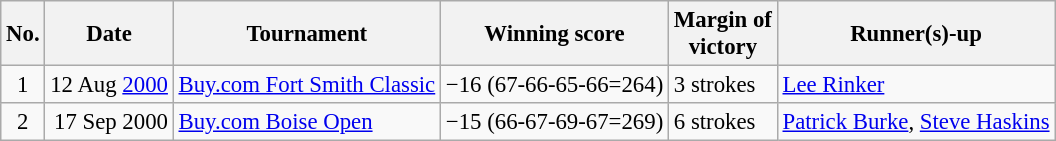<table class="wikitable" style="font-size:95%;">
<tr>
<th>No.</th>
<th>Date</th>
<th>Tournament</th>
<th>Winning score</th>
<th>Margin of<br>victory</th>
<th>Runner(s)-up</th>
</tr>
<tr>
<td align=center>1</td>
<td align=right>12 Aug <a href='#'>2000</a></td>
<td><a href='#'>Buy.com Fort Smith Classic</a></td>
<td>−16 (67-66-65-66=264)</td>
<td>3 strokes</td>
<td> <a href='#'>Lee Rinker</a></td>
</tr>
<tr>
<td align=center>2</td>
<td align=right>17 Sep 2000</td>
<td><a href='#'>Buy.com Boise Open</a></td>
<td>−15 (66-67-69-67=269)</td>
<td>6 strokes</td>
<td> <a href='#'>Patrick Burke</a>,  <a href='#'>Steve Haskins</a></td>
</tr>
</table>
